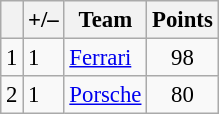<table class="wikitable" style="font-size: 95%;">
<tr>
<th scope="col"></th>
<th scope="col">+/–</th>
<th scope="col">Team</th>
<th scope="col">Points</th>
</tr>
<tr>
<td align="center">1</td>
<td align="left"> 1</td>
<td> <a href='#'>Ferrari</a></td>
<td align="center">98</td>
</tr>
<tr>
<td align="center">2</td>
<td align="left"> 1</td>
<td> <a href='#'>Porsche</a></td>
<td align="center">80</td>
</tr>
</table>
